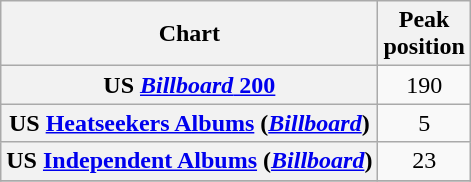<table class="wikitable plainrowheaders sortable" style="text-align:center;" border="1">
<tr>
<th scope="col">Chart</th>
<th scope="col">Peak<br>position</th>
</tr>
<tr>
<th scope="row">US <a href='#'><em>Billboard</em> 200</a></th>
<td>190</td>
</tr>
<tr>
<th scope="row">US <a href='#'>Heatseekers Albums</a> (<em><a href='#'>Billboard</a></em>)</th>
<td>5</td>
</tr>
<tr>
<th scope="row">US <a href='#'>Independent Albums</a> (<em><a href='#'>Billboard</a></em>)</th>
<td>23</td>
</tr>
<tr>
</tr>
</table>
